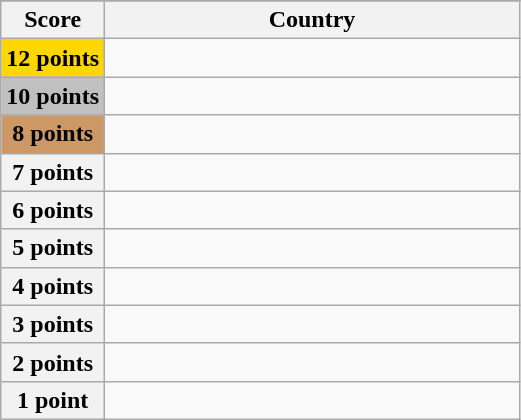<table class="wikitable">
<tr>
</tr>
<tr>
<th scope="col" width="20%">Score</th>
<th scope="col">Country</th>
</tr>
<tr>
<th scope="row" style="background:gold">12 points</th>
<td></td>
</tr>
<tr>
<th scope="row" style="background:silver">10 points</th>
<td></td>
</tr>
<tr>
<th scope="row" style="background:#CC9966">8 points</th>
<td></td>
</tr>
<tr>
<th scope="row">7 points</th>
<td></td>
</tr>
<tr>
<th scope="row">6 points</th>
<td></td>
</tr>
<tr>
<th scope="row">5 points</th>
<td></td>
</tr>
<tr>
<th scope="row">4 points</th>
<td></td>
</tr>
<tr>
<th scope="row">3 points</th>
<td></td>
</tr>
<tr>
<th scope="row">2 points</th>
<td></td>
</tr>
<tr>
<th scope="row">1 point</th>
<td></td>
</tr>
</table>
